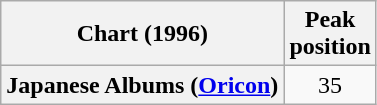<table class="wikitable plainrowheaders" style="text-align:center">
<tr>
<th scope="col">Chart (1996)</th>
<th scope="col">Peak<br> position</th>
</tr>
<tr>
<th scope="row">Japanese Albums (<a href='#'>Oricon</a>)</th>
<td>35</td>
</tr>
</table>
